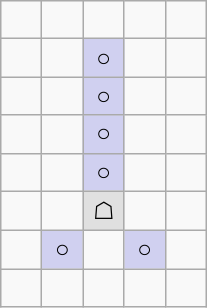<table border="1" class="wikitable">
<tr align=center>
<td width="20"> </td>
<td width="20"> </td>
<td width="20"> </td>
<td width="20"> </td>
<td width="20"> </td>
</tr>
<tr align=center>
<td> </td>
<td> </td>
<td style="background:#d0d0f0;">○</td>
<td> </td>
<td> </td>
</tr>
<tr align=center>
<td> </td>
<td> </td>
<td style="background:#d0d0f0;">○</td>
<td> </td>
<td> </td>
</tr>
<tr align=center>
<td> </td>
<td> </td>
<td style="background:#d0d0f0;">○</td>
<td> </td>
<td> </td>
</tr>
<tr align=center>
<td> </td>
<td> </td>
<td style="background:#d0d0f0;">○</td>
<td> </td>
<td> </td>
</tr>
<tr align=center>
<td> </td>
<td> </td>
<td style="background:#e0e0e0;">☖</td>
<td> </td>
<td> </td>
</tr>
<tr align=center>
<td> </td>
<td style="background:#d0d0f0;">○</td>
<td> </td>
<td style="background:#d0d0f0;">○</td>
<td> </td>
</tr>
<tr align=center>
<td> </td>
<td> </td>
<td> </td>
<td> </td>
<td> </td>
</tr>
</table>
